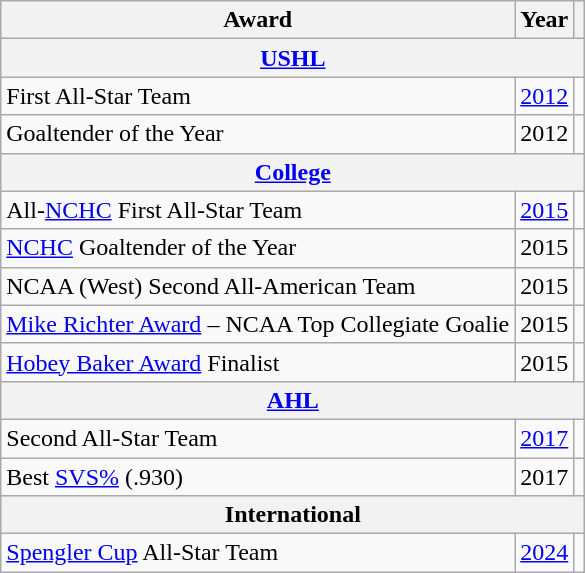<table class="wikitable">
<tr>
<th>Award</th>
<th>Year</th>
<th></th>
</tr>
<tr>
<th colspan="3"><a href='#'>USHL</a></th>
</tr>
<tr>
<td>First All-Star Team</td>
<td><a href='#'>2012</a></td>
<td></td>
</tr>
<tr>
<td>Goaltender of the Year</td>
<td>2012</td>
<td></td>
</tr>
<tr>
<th colspan="3"><a href='#'>College</a></th>
</tr>
<tr>
<td>All-<a href='#'>NCHC</a> First All-Star Team</td>
<td><a href='#'>2015</a></td>
<td></td>
</tr>
<tr>
<td><a href='#'>NCHC</a> Goaltender of the Year</td>
<td>2015</td>
<td></td>
</tr>
<tr>
<td>NCAA (West) Second All-American Team</td>
<td>2015</td>
<td></td>
</tr>
<tr>
<td><a href='#'>Mike Richter Award</a> – NCAA Top Collegiate Goalie</td>
<td>2015</td>
<td></td>
</tr>
<tr>
<td><a href='#'>Hobey Baker Award</a> Finalist</td>
<td>2015</td>
<td></td>
</tr>
<tr>
<th colspan="3"><a href='#'>AHL</a></th>
</tr>
<tr>
<td>Second All-Star Team</td>
<td><a href='#'>2017</a></td>
<td></td>
</tr>
<tr>
<td>Best <a href='#'>SVS%</a> (.930)</td>
<td>2017</td>
<td></td>
</tr>
<tr ALIGN="center" bgcolor="#e0e0e0">
<th colspan="3">International</th>
</tr>
<tr>
<td><a href='#'>Spengler Cup</a> All-Star Team</td>
<td><a href='#'>2024</a></td>
<td></td>
</tr>
</table>
